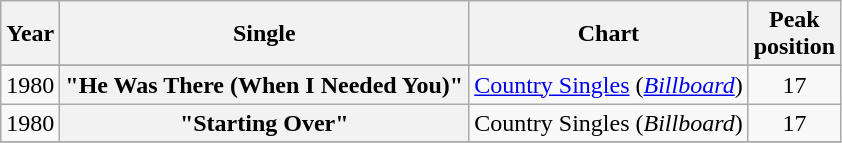<table class="wikitable plainrowheaders"  style="text-align: center;">
<tr>
<th>Year</th>
<th>Single</th>
<th>Chart</th>
<th>Peak<br>position</th>
</tr>
<tr>
</tr>
<tr>
<td>1980</td>
<th scope="row">"He Was There (When I Needed You)"</th>
<td><a href='#'>Country Singles</a> (<a href='#'><em>Billboard</em></a>)</td>
<td>17</td>
</tr>
<tr>
<td>1980</td>
<th scope="row">"Starting Over"</th>
<td>Country Singles (<em>Billboard</em>)</td>
<td>17</td>
</tr>
<tr>
</tr>
</table>
